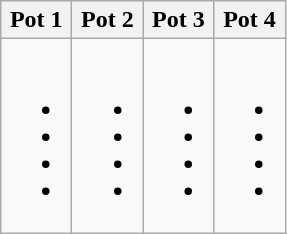<table class="wikitable">
<tr>
<th style="width: 25%;">Pot 1</th>
<th style="width: 25%;">Pot 2</th>
<th style="width: 25%;">Pot 3</th>
<th style="width: 25%;">Pot 4</th>
</tr>
<tr style="vertical-align: top;">
<td><br><ul><li></li><li></li><li></li><li></li></ul></td>
<td><br><ul><li></li><li></li><li></li><li></li></ul></td>
<td><br><ul><li></li><li></li><li></li><li></li></ul></td>
<td><br><ul><li></li><li></li><li></li><li></li></ul></td>
</tr>
</table>
